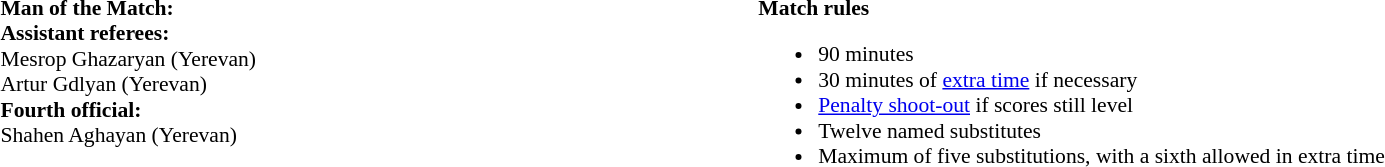<table style="width:100%; font-size:90%;">
<tr>
<td style="width:40%; vertical-align:top;"><br><strong>Man of the Match:</strong><br><strong>Assistant referees:</strong>
<br>Mesrop Ghazaryan (Yerevan)
<br>Artur Gdlyan (Yerevan)
<br><strong>Fourth official:</strong>
<br>Shahen Aghayan (Yerevan)</td>
<td style="width:60%; vertical-align:top;"><br><strong>Match rules</strong><ul><li>90 minutes</li><li>30 minutes of <a href='#'>extra time</a> if necessary</li><li><a href='#'>Penalty shoot-out</a> if scores still level</li><li>Twelve named substitutes</li><li>Maximum of five substitutions, with a sixth allowed in extra time</li></ul></td>
</tr>
</table>
